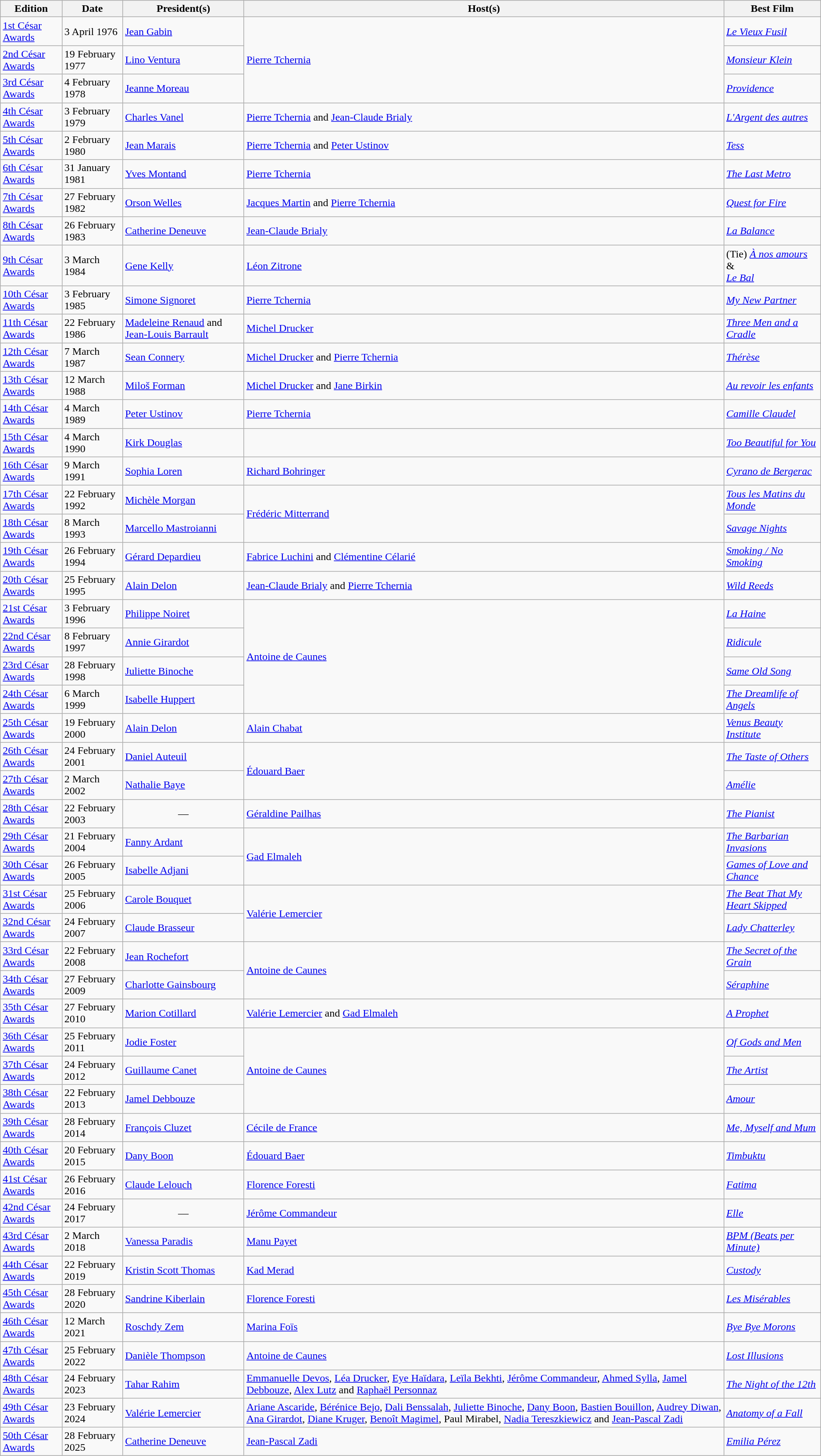<table class="sortable wikitable center">
<tr>
<th>Edition</th>
<th>Date</th>
<th>President(s)</th>
<th>Host(s)</th>
<th>Best Film</th>
</tr>
<tr>
<td><a href='#'>1st César Awards</a></td>
<td>3 April 1976</td>
<td><a href='#'>Jean Gabin</a></td>
<td rowspan=3><a href='#'>Pierre Tchernia</a></td>
<td><em><a href='#'>Le Vieux Fusil</a></em></td>
</tr>
<tr>
<td><a href='#'>2nd César Awards</a></td>
<td>19 February 1977</td>
<td><a href='#'>Lino Ventura</a></td>
<td><em><a href='#'>Monsieur Klein</a></em></td>
</tr>
<tr>
<td><a href='#'>3rd César Awards</a></td>
<td>4 February 1978</td>
<td><a href='#'>Jeanne Moreau</a></td>
<td><em><a href='#'>Providence</a></em></td>
</tr>
<tr>
<td><a href='#'>4th César Awards</a></td>
<td>3 February 1979</td>
<td><a href='#'>Charles Vanel</a></td>
<td><a href='#'>Pierre Tchernia</a> and <a href='#'>Jean-Claude Brialy</a></td>
<td><em><a href='#'>L'Argent des autres</a></em></td>
</tr>
<tr>
<td><a href='#'>5th César Awards</a></td>
<td>2 February 1980</td>
<td><a href='#'>Jean Marais</a></td>
<td><a href='#'>Pierre Tchernia</a> and <a href='#'>Peter Ustinov</a></td>
<td><em><a href='#'>Tess</a></em></td>
</tr>
<tr>
<td><a href='#'>6th César Awards</a></td>
<td>31 January 1981</td>
<td><a href='#'>Yves Montand</a></td>
<td><a href='#'>Pierre Tchernia</a></td>
<td><em><a href='#'>The Last Metro</a></em></td>
</tr>
<tr>
<td><a href='#'>7th César Awards</a></td>
<td>27 February 1982</td>
<td><a href='#'>Orson Welles</a></td>
<td><a href='#'>Jacques Martin</a> and <a href='#'>Pierre Tchernia</a></td>
<td><em><a href='#'>Quest for Fire</a></em></td>
</tr>
<tr>
<td><a href='#'>8th César Awards</a></td>
<td>26 February 1983</td>
<td><a href='#'>Catherine Deneuve</a></td>
<td><a href='#'>Jean-Claude Brialy</a></td>
<td><em><a href='#'>La Balance</a></em></td>
</tr>
<tr>
<td><a href='#'>9th César Awards</a></td>
<td>3 March 1984</td>
<td><a href='#'>Gene Kelly</a></td>
<td><a href='#'>Léon Zitrone</a></td>
<td>(Tie) <em><a href='#'>À nos amours</a></em><br>&<br> <em><a href='#'>Le Bal</a></em></td>
</tr>
<tr>
<td><a href='#'>10th César Awards</a></td>
<td>3 February 1985</td>
<td><a href='#'>Simone Signoret</a></td>
<td><a href='#'>Pierre Tchernia</a></td>
<td><em><a href='#'>My New Partner</a></em></td>
</tr>
<tr>
<td><a href='#'>11th César Awards</a></td>
<td>22 February 1986</td>
<td><a href='#'>Madeleine Renaud</a> and <a href='#'>Jean-Louis Barrault</a></td>
<td><a href='#'>Michel Drucker</a></td>
<td><em><a href='#'>Three Men and a Cradle</a></em></td>
</tr>
<tr>
<td><a href='#'>12th César Awards</a></td>
<td>7 March 1987</td>
<td><a href='#'>Sean Connery</a></td>
<td><a href='#'>Michel Drucker</a> and <a href='#'>Pierre Tchernia</a></td>
<td><em><a href='#'>Thérèse</a></em></td>
</tr>
<tr>
<td><a href='#'>13th César Awards</a></td>
<td>12 March 1988</td>
<td><a href='#'>Miloš Forman</a></td>
<td><a href='#'>Michel Drucker</a> and <a href='#'>Jane Birkin</a></td>
<td><em><a href='#'>Au revoir les enfants</a></em></td>
</tr>
<tr>
<td><a href='#'>14th César Awards</a></td>
<td>4 March 1989</td>
<td><a href='#'>Peter Ustinov</a></td>
<td><a href='#'>Pierre Tchernia</a></td>
<td><em><a href='#'>Camille Claudel</a></em></td>
</tr>
<tr>
<td><a href='#'>15th César Awards</a></td>
<td>4 March 1990</td>
<td><a href='#'>Kirk Douglas</a></td>
<td></td>
<td><em><a href='#'>Too Beautiful for You</a></em></td>
</tr>
<tr>
<td><a href='#'>16th César Awards</a></td>
<td>9 March 1991</td>
<td><a href='#'>Sophia Loren</a></td>
<td><a href='#'>Richard Bohringer</a></td>
<td><em><a href='#'>Cyrano de Bergerac</a></em></td>
</tr>
<tr>
<td><a href='#'>17th César Awards</a></td>
<td>22 February 1992</td>
<td><a href='#'>Michèle Morgan</a></td>
<td rowspan=2><a href='#'>Frédéric Mitterrand</a></td>
<td><em><a href='#'>Tous les Matins du Monde</a></em></td>
</tr>
<tr>
<td><a href='#'>18th César Awards</a></td>
<td>8 March 1993</td>
<td><a href='#'>Marcello Mastroianni</a></td>
<td><em><a href='#'>Savage Nights</a></em></td>
</tr>
<tr>
<td><a href='#'>19th César Awards</a></td>
<td>26 February 1994</td>
<td><a href='#'>Gérard Depardieu</a></td>
<td><a href='#'>Fabrice Luchini</a> and <a href='#'>Clémentine Célarié</a></td>
<td><em><a href='#'>Smoking / No Smoking</a></em></td>
</tr>
<tr>
<td><a href='#'>20th César Awards</a></td>
<td>25 February 1995</td>
<td><a href='#'>Alain Delon</a></td>
<td><a href='#'>Jean-Claude Brialy</a> and <a href='#'>Pierre Tchernia</a></td>
<td><em><a href='#'>Wild Reeds</a></em></td>
</tr>
<tr>
<td><a href='#'>21st César Awards</a></td>
<td>3 February 1996</td>
<td><a href='#'>Philippe Noiret</a></td>
<td rowspan=4><a href='#'>Antoine de Caunes</a></td>
<td><em><a href='#'>La Haine</a></em></td>
</tr>
<tr>
<td><a href='#'>22nd César Awards</a></td>
<td>8 February 1997</td>
<td><a href='#'>Annie Girardot</a></td>
<td><em><a href='#'>Ridicule</a></em></td>
</tr>
<tr>
<td><a href='#'>23rd César Awards</a></td>
<td>28 February 1998</td>
<td><a href='#'>Juliette Binoche</a></td>
<td><em><a href='#'>Same Old Song</a></em></td>
</tr>
<tr>
<td><a href='#'>24th César Awards</a></td>
<td>6 March 1999</td>
<td><a href='#'>Isabelle Huppert</a></td>
<td><em><a href='#'>The Dreamlife of Angels</a></em></td>
</tr>
<tr>
<td><a href='#'>25th César Awards</a></td>
<td>19 February 2000</td>
<td><a href='#'>Alain Delon</a></td>
<td><a href='#'>Alain Chabat</a></td>
<td><em><a href='#'>Venus Beauty Institute</a></em></td>
</tr>
<tr>
<td><a href='#'>26th César Awards</a></td>
<td>24 February 2001</td>
<td><a href='#'>Daniel Auteuil</a></td>
<td rowspan=2><a href='#'>Édouard Baer</a></td>
<td><em><a href='#'>The Taste of Others</a></em></td>
</tr>
<tr>
<td><a href='#'>27th César Awards</a></td>
<td>2 March 2002</td>
<td><a href='#'>Nathalie Baye</a></td>
<td><em><a href='#'>Amélie</a></em></td>
</tr>
<tr>
<td><a href='#'>28th César Awards</a></td>
<td>22 February 2003</td>
<td align="center">—</td>
<td><a href='#'>Géraldine Pailhas</a></td>
<td><em><a href='#'>The Pianist</a></em></td>
</tr>
<tr>
<td><a href='#'>29th César Awards</a></td>
<td>21 February 2004</td>
<td><a href='#'>Fanny Ardant</a></td>
<td rowspan=2><a href='#'>Gad Elmaleh</a></td>
<td><em><a href='#'>The Barbarian Invasions</a></em></td>
</tr>
<tr>
<td><a href='#'>30th César Awards</a></td>
<td>26 February 2005</td>
<td><a href='#'>Isabelle Adjani</a></td>
<td><em><a href='#'>Games of Love and Chance</a></em></td>
</tr>
<tr>
<td><a href='#'>31st César Awards</a></td>
<td>25 February 2006</td>
<td><a href='#'>Carole Bouquet</a></td>
<td rowspan=2><a href='#'>Valérie Lemercier</a></td>
<td><em><a href='#'>The Beat That My Heart Skipped</a></em></td>
</tr>
<tr>
<td><a href='#'>32nd César Awards</a></td>
<td>24 February 2007</td>
<td><a href='#'>Claude Brasseur</a></td>
<td><em><a href='#'>Lady Chatterley</a></em></td>
</tr>
<tr>
<td><a href='#'>33rd César Awards</a></td>
<td>22 February 2008</td>
<td><a href='#'>Jean Rochefort</a></td>
<td rowspan=2><a href='#'>Antoine de Caunes</a></td>
<td><em><a href='#'>The Secret of the Grain</a></em></td>
</tr>
<tr>
<td><a href='#'>34th César Awards</a></td>
<td>27 February 2009</td>
<td><a href='#'>Charlotte Gainsbourg</a></td>
<td><em><a href='#'>Séraphine</a></em></td>
</tr>
<tr>
<td><a href='#'>35th César Awards</a></td>
<td>27 February 2010</td>
<td><a href='#'>Marion Cotillard</a></td>
<td><a href='#'>Valérie Lemercier</a> and <a href='#'>Gad Elmaleh</a></td>
<td><em><a href='#'>A Prophet</a></em></td>
</tr>
<tr>
<td><a href='#'>36th César Awards</a></td>
<td>25 February 2011</td>
<td><a href='#'>Jodie Foster</a></td>
<td rowspan=3><a href='#'>Antoine de Caunes</a></td>
<td><em><a href='#'>Of Gods and Men</a></em></td>
</tr>
<tr>
<td><a href='#'>37th César Awards</a></td>
<td>24 February 2012</td>
<td><a href='#'>Guillaume Canet</a></td>
<td><em><a href='#'>The Artist</a></em></td>
</tr>
<tr>
<td><a href='#'>38th César Awards</a></td>
<td>22 February 2013</td>
<td><a href='#'>Jamel Debbouze</a></td>
<td><em><a href='#'>Amour</a></em></td>
</tr>
<tr>
<td><a href='#'>39th César Awards</a></td>
<td>28 February 2014</td>
<td><a href='#'>François Cluzet</a></td>
<td><a href='#'>Cécile de France</a></td>
<td><em><a href='#'>Me, Myself and Mum</a></em></td>
</tr>
<tr>
<td><a href='#'>40th César Awards</a></td>
<td>20 February 2015</td>
<td><a href='#'>Dany Boon</a></td>
<td><a href='#'>Édouard Baer</a></td>
<td><em><a href='#'>Timbuktu</a></em></td>
</tr>
<tr>
<td><a href='#'>41st César Awards</a></td>
<td>26 February 2016</td>
<td><a href='#'>Claude Lelouch</a></td>
<td><a href='#'>Florence Foresti</a></td>
<td><em><a href='#'>Fatima</a></em></td>
</tr>
<tr>
<td><a href='#'>42nd César Awards</a></td>
<td>24 February 2017</td>
<td align="center">—</td>
<td><a href='#'>Jérôme Commandeur</a></td>
<td><em><a href='#'>Elle</a></em></td>
</tr>
<tr>
<td><a href='#'>43rd César Awards</a></td>
<td>2 March 2018</td>
<td><a href='#'>Vanessa Paradis</a></td>
<td><a href='#'>Manu Payet</a></td>
<td><em><a href='#'>BPM (Beats per Minute)</a></em></td>
</tr>
<tr>
<td><a href='#'>44th César Awards</a></td>
<td>22 February 2019</td>
<td><a href='#'>Kristin Scott Thomas</a></td>
<td><a href='#'>Kad Merad</a></td>
<td><em><a href='#'>Custody</a></em></td>
</tr>
<tr>
<td><a href='#'>45th César Awards</a></td>
<td>28 February 2020</td>
<td><a href='#'>Sandrine Kiberlain</a></td>
<td><a href='#'>Florence Foresti</a></td>
<td><em><a href='#'>Les Misérables</a></em></td>
</tr>
<tr>
<td><a href='#'>46th César Awards</a></td>
<td>12 March 2021</td>
<td><a href='#'>Roschdy Zem</a></td>
<td><a href='#'>Marina Foïs</a></td>
<td><em><a href='#'>Bye Bye Morons</a></em></td>
</tr>
<tr>
<td><a href='#'>47th César Awards</a></td>
<td>25 February 2022</td>
<td><a href='#'>Danièle Thompson</a></td>
<td><a href='#'>Antoine de Caunes</a></td>
<td><em><a href='#'>Lost Illusions</a></em></td>
</tr>
<tr>
<td><a href='#'>48th César Awards</a></td>
<td>24 February 2023</td>
<td><a href='#'>Tahar Rahim</a></td>
<td><a href='#'>Emmanuelle Devos</a>, <a href='#'>Léa Drucker</a>, <a href='#'>Eye Haïdara</a>, <a href='#'>Leïla Bekhti</a>, <a href='#'>Jérôme Commandeur</a>, <a href='#'>Ahmed Sylla</a>, <a href='#'>Jamel Debbouze</a>, <a href='#'>Alex Lutz</a> and <a href='#'>Raphaël Personnaz</a></td>
<td><em><a href='#'>The Night of the 12th</a></em></td>
</tr>
<tr>
<td><a href='#'>49th César Awards</a></td>
<td>23 February 2024</td>
<td><a href='#'>Valérie Lemercier</a></td>
<td><a href='#'>Ariane Ascaride</a>, <a href='#'>Bérénice Bejo</a>, <a href='#'>Dali Benssalah</a>, <a href='#'>Juliette Binoche</a>, <a href='#'>Dany Boon</a>, <a href='#'>Bastien Bouillon</a>, <a href='#'>Audrey Diwan</a>, <a href='#'>Ana Girardot</a>, <a href='#'>Diane Kruger</a>, <a href='#'>Benoît Magimel</a>, Paul Mirabel, <a href='#'>Nadia Tereszkiewicz</a> and <a href='#'>Jean-Pascal Zadi</a></td>
<td><em><a href='#'>Anatomy of a Fall</a></em></td>
</tr>
<tr>
<td><a href='#'>50th César Awards</a></td>
<td>28 February 2025</td>
<td><a href='#'>Catherine Deneuve</a></td>
<td><a href='#'>Jean-Pascal Zadi</a></td>
<td><em><a href='#'>Emilia Pérez</a></em></td>
</tr>
</table>
